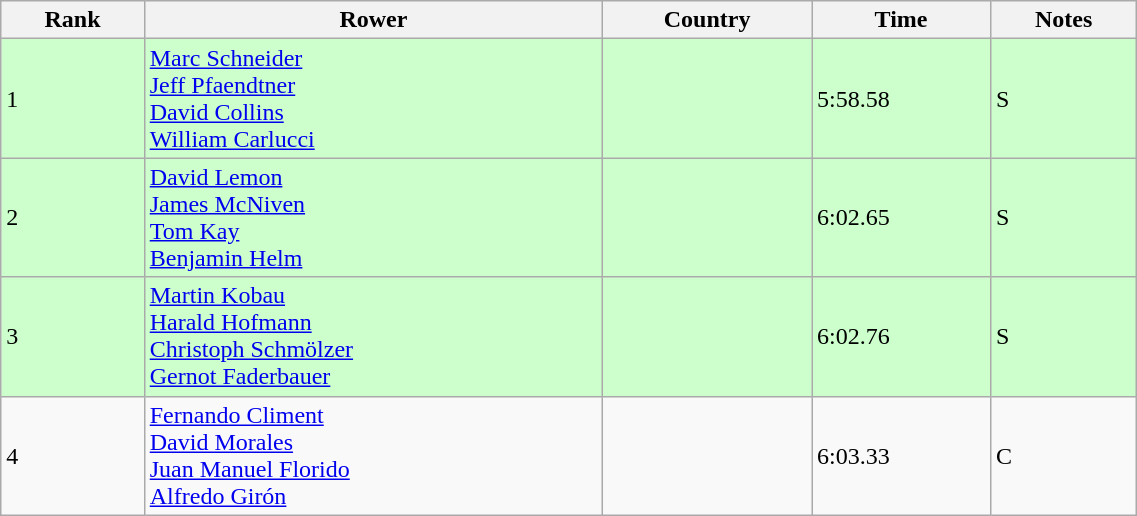<table class="wikitable sortable" width=60%>
<tr>
<th>Rank</th>
<th>Rower</th>
<th>Country</th>
<th>Time</th>
<th>Notes</th>
</tr>
<tr bgcolor=ccffcc>
<td>1</td>
<td><a href='#'>Marc Schneider</a><br><a href='#'>Jeff Pfaendtner</a><br><a href='#'>David Collins</a><br><a href='#'>William Carlucci</a></td>
<td></td>
<td>5:58.58</td>
<td>S</td>
</tr>
<tr bgcolor=ccffcc>
<td>2</td>
<td><a href='#'>David Lemon</a><br><a href='#'>James McNiven</a><br><a href='#'>Tom Kay</a><br><a href='#'>Benjamin Helm</a></td>
<td></td>
<td>6:02.65</td>
<td>S</td>
</tr>
<tr bgcolor=ccffcc>
<td>3</td>
<td><a href='#'>Martin Kobau</a><br><a href='#'>Harald Hofmann</a><br><a href='#'>Christoph Schmölzer</a><br><a href='#'>Gernot Faderbauer</a></td>
<td></td>
<td>6:02.76</td>
<td>S</td>
</tr>
<tr>
<td>4</td>
<td><a href='#'>Fernando Climent</a><br><a href='#'>David Morales</a><br><a href='#'>Juan Manuel Florido</a><br><a href='#'>Alfredo Girón</a></td>
<td></td>
<td>6:03.33</td>
<td>C</td>
</tr>
</table>
